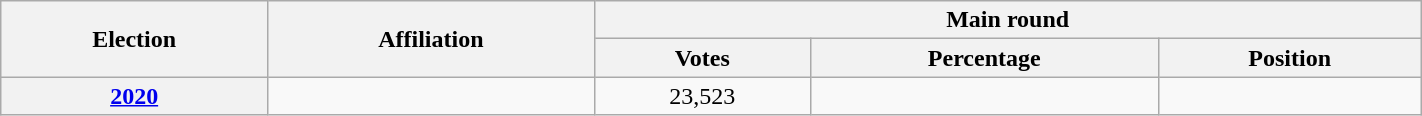<table class=wikitable width=75%>
<tr>
<th rowspan=2>Election</th>
<th rowspan=2>Affiliation</th>
<th colspan=3>Main round</th>
</tr>
<tr>
<th>Votes</th>
<th>Percentage</th>
<th>Position</th>
</tr>
<tr align=center>
<th><a href='#'>2020</a></th>
<td></td>
<td>23,523</td>
<td></td>
<td></td>
</tr>
</table>
